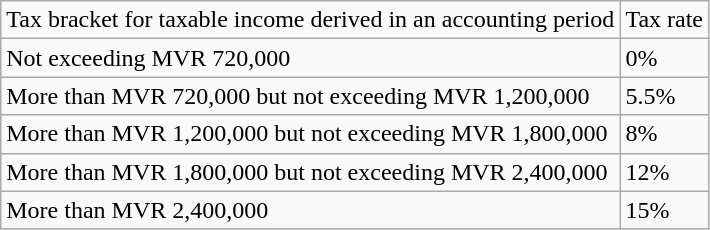<table class="wikitable">
<tr>
<td>Tax bracket for taxable income derived in an accounting period</td>
<td>Tax rate</td>
</tr>
<tr>
<td>Not exceeding MVR 720,000</td>
<td>0%</td>
</tr>
<tr>
<td>More than MVR 720,000 but not exceeding MVR 1,200,000</td>
<td>5.5%</td>
</tr>
<tr>
<td>More than MVR 1,200,000 but not exceeding MVR 1,800,000</td>
<td>8%</td>
</tr>
<tr>
<td>More than MVR 1,800,000 but not exceeding MVR 2,400,000</td>
<td>12%</td>
</tr>
<tr>
<td>More than MVR 2,400,000</td>
<td>15%</td>
</tr>
</table>
